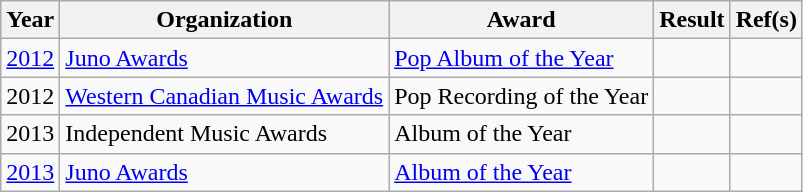<table class="wikitable plainrowheaders">
<tr align=center>
<th scope="col">Year</th>
<th scope="col">Organization</th>
<th scope="col">Award</th>
<th scope="col">Result</th>
<th scope="col">Ref(s)</th>
</tr>
<tr>
<td><a href='#'>2012</a></td>
<td><a href='#'>Juno Awards</a></td>
<td><a href='#'>Pop Album of the Year</a></td>
<td></td>
<td style="text-align:center;"></td>
</tr>
<tr>
<td>2012</td>
<td><a href='#'>Western Canadian Music Awards</a></td>
<td>Pop Recording of the Year</td>
<td></td>
<td style="text-align:center;"></td>
</tr>
<tr>
<td>2013</td>
<td>Independent Music Awards</td>
<td>Album of the Year</td>
<td></td>
<td style="text-align:center;"></td>
</tr>
<tr>
<td><a href='#'>2013</a></td>
<td><a href='#'>Juno Awards</a></td>
<td><a href='#'>Album of the Year</a></td>
<td></td>
<td style="text-align:center;"></td>
</tr>
</table>
